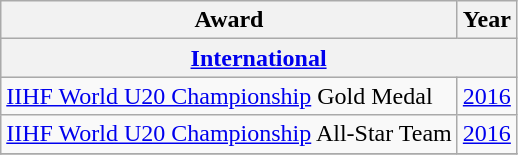<table class="wikitable">
<tr>
<th>Award</th>
<th>Year</th>
</tr>
<tr ALIGN="center" bgcolor="#e0e0e0">
<th colspan="2"><a href='#'>International</a></th>
</tr>
<tr>
<td><a href='#'>IIHF World U20 Championship</a> Gold Medal</td>
<td><a href='#'>2016</a></td>
</tr>
<tr>
<td><a href='#'>IIHF World U20 Championship</a> All-Star Team</td>
<td><a href='#'>2016</a></td>
</tr>
<tr>
</tr>
</table>
